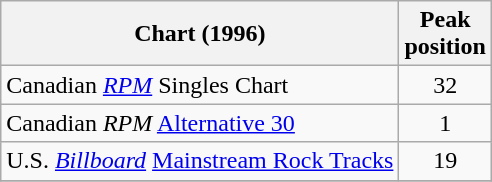<table class="wikitable">
<tr>
<th>Chart (1996)</th>
<th>Peak<br>position</th>
</tr>
<tr>
<td align="left">Canadian <em><a href='#'>RPM</a></em> Singles Chart</td>
<td align="center">32</td>
</tr>
<tr>
<td align="left">Canadian <em>RPM</em> <a href='#'>Alternative 30</a></td>
<td align="center">1</td>
</tr>
<tr>
<td align="left">U.S. <em><a href='#'>Billboard</a></em> <a href='#'>Mainstream Rock Tracks</a></td>
<td align="center">19</td>
</tr>
<tr>
</tr>
</table>
